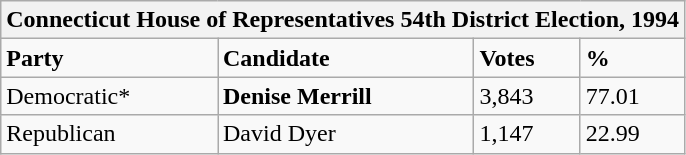<table class="wikitable">
<tr>
<th colspan="4">Connecticut House of Representatives 54th District Election, 1994</th>
</tr>
<tr>
<td><strong>Party</strong></td>
<td><strong>Candidate</strong></td>
<td><strong>Votes</strong></td>
<td><strong>%</strong></td>
</tr>
<tr>
<td>Democratic*</td>
<td><strong>Denise Merrill</strong></td>
<td>3,843</td>
<td>77.01</td>
</tr>
<tr>
<td>Republican</td>
<td>David Dyer</td>
<td>1,147</td>
<td>22.99</td>
</tr>
</table>
